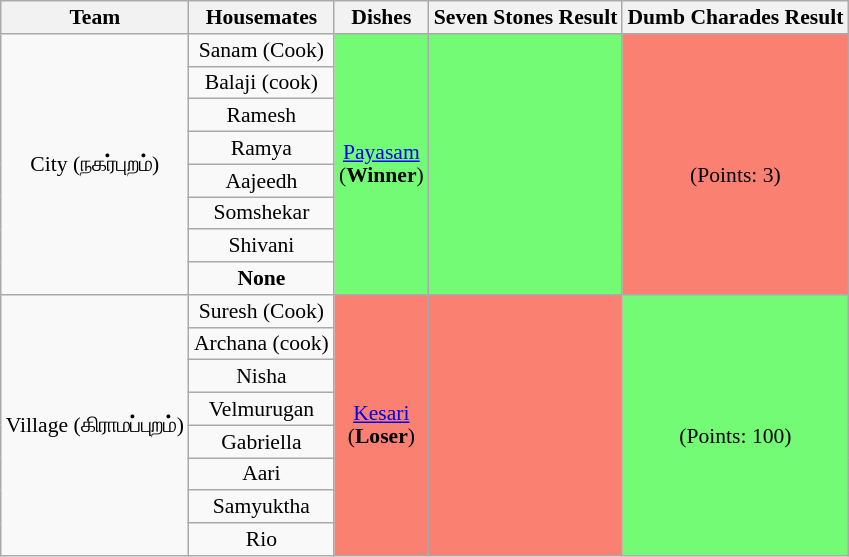<table class="wikitable" style="text-align:center; font-size:90%; line-height:15px;">
<tr>
<th>Team</th>
<th>Housemates</th>
<th>Dishes</th>
<th>Seven Stones Result</th>
<th>Dumb Charades Result</th>
</tr>
<tr>
<td rowspan="8">City (நகர்புறம்)</td>
<td>Sanam (Cook)</td>
<td rowspan="8" style="background:#73FB76;"><a href='#'>Payasam</a><br>(<strong>Winner</strong>)</td>
<td rowspan="8" style="background:#73FB76;"></td>
<td rowspan="8" style="background:salmon;"><br>(Points: 3)</td>
</tr>
<tr>
<td>Balaji (cook)</td>
</tr>
<tr>
<td>Ramesh</td>
</tr>
<tr>
<td>Ramya</td>
</tr>
<tr>
<td>Aajeedh</td>
</tr>
<tr>
<td>Somshekar</td>
</tr>
<tr>
<td>Shivani</td>
</tr>
<tr>
<td><strong>None</strong></td>
</tr>
<tr>
<td rowspan="8">Village (கிராமப்புறம்)</td>
<td>Suresh (Cook)</td>
<td rowspan="8" style="background:salmon;"><a href='#'>Kesari</a><br>(<strong>Loser</strong>)</td>
<td rowspan="8" style="background:salmon;"></td>
<td rowspan="8" style="background:#73FB76;"><br>(Points: 100)</td>
</tr>
<tr>
<td>Archana (cook)</td>
</tr>
<tr>
<td>Nisha</td>
</tr>
<tr>
<td>Velmurugan</td>
</tr>
<tr>
<td>Gabriella</td>
</tr>
<tr>
<td>Aari</td>
</tr>
<tr>
<td>Samyuktha</td>
</tr>
<tr>
<td>Rio</td>
</tr>
</table>
